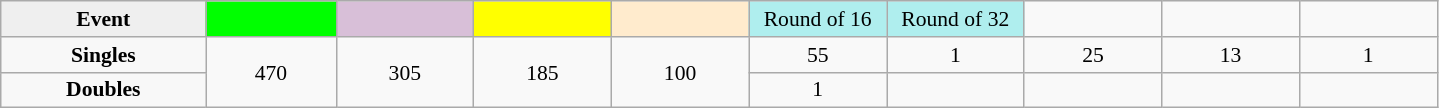<table class=wikitable style=font-size:90%;text-align:center>
<tr>
<td style="width:130px; background:#efefef;"><strong>Event</strong></td>
<td style="width:80px; background:lime;"></td>
<td style="width:85px; background:thistle;"></td>
<td style="width:85px; background:#ff0;"></td>
<td style="width:85px; background:#ffebcd;"></td>
<td style="width:85px; background:#afeeee;">Round of 16</td>
<td style="width:85px; background:#afeeee;">Round of 32</td>
<td width=85></td>
<td width=85></td>
<td width=85></td>
</tr>
<tr>
<th style="background:#f8f8f8;">Singles</th>
<td rowspan=2>470</td>
<td rowspan=2>305</td>
<td rowspan=2>185</td>
<td rowspan=2>100</td>
<td>55</td>
<td>1</td>
<td>25</td>
<td>13</td>
<td>1</td>
</tr>
<tr>
<th style="background:#f8f8f8;">Doubles</th>
<td>1</td>
<td></td>
<td></td>
<td></td>
<td></td>
</tr>
</table>
